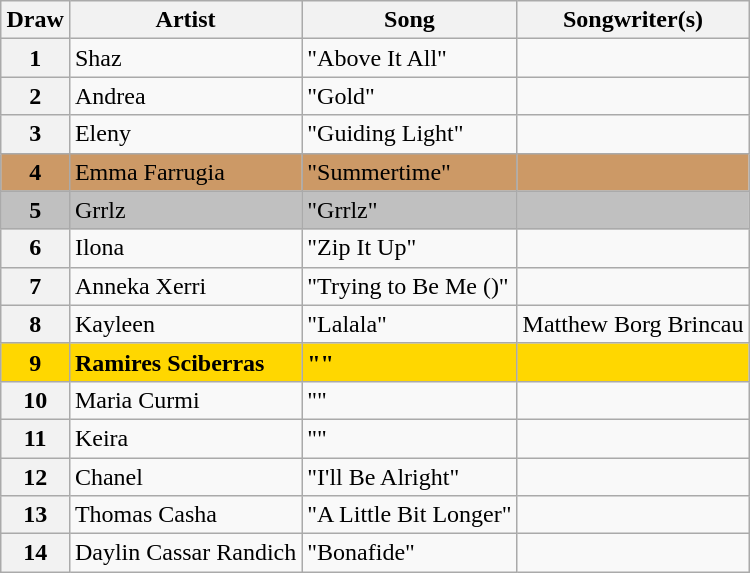<table class="sortable wikitable plainrowheaders" style="margin: 1em auto 1em auto; text-align:left">
<tr>
<th scope="col">Draw</th>
<th scope="col">Artist</th>
<th scope="col">Song</th>
<th scope="col" class="unsortable">Songwriter(s)</th>
</tr>
<tr>
<th scope="row" style="text-align:center; ">1</th>
<td>Shaz</td>
<td>"Above It All"</td>
<td></td>
</tr>
<tr>
<th scope="row" style="text-align:center; ">2</th>
<td>Andrea</td>
<td>"Gold"</td>
<td></td>
</tr>
<tr>
<th scope="row" style="text-align:center; ">3</th>
<td>Eleny</td>
<td>"Guiding Light"</td>
<td></td>
</tr>
<tr bgcolor="#CC9966">
<th scope="row" style="text-align:center; background:#CC9966;">4</th>
<td>Emma Farrugia</td>
<td>"Summertime"</td>
<td></td>
</tr>
<tr bgcolor="silver">
<th scope="row" style="text-align:center; background:silver;">5</th>
<td>Grrlz</td>
<td>"Grrlz"</td>
<td></td>
</tr>
<tr>
<th scope="row" style="text-align:center; ">6</th>
<td>Ilona</td>
<td>"Zip It Up"</td>
<td></td>
</tr>
<tr>
<th scope="row" style="text-align:center; ">7</th>
<td>Anneka Xerri</td>
<td>"Trying to Be Me ()"</td>
<td></td>
</tr>
<tr>
<th scope="row" style="text-align:center; ">8</th>
<td>Kayleen</td>
<td>"Lalala"</td>
<td>Matthew Borg Brincau</td>
</tr>
<tr bgcolor="gold" style="font-weight:bold;">
<th scope="row" style="text-align:center; font-weight:bold; background:gold;">9</th>
<td>Ramires Sciberras</td>
<td>""</td>
<td></td>
</tr>
<tr>
<th scope="row" style="text-align:center; ">10</th>
<td>Maria Curmi</td>
<td>""</td>
<td></td>
</tr>
<tr>
<th scope="row" style="text-align:center; ">11</th>
<td>Keira</td>
<td>""</td>
<td></td>
</tr>
<tr>
<th scope="row" style="text-align:center; ">12</th>
<td>Chanel</td>
<td>"I'll Be Alright"</td>
<td></td>
</tr>
<tr>
<th scope="row" style="text-align:center; ">13</th>
<td>Thomas Casha</td>
<td>"A Little Bit Longer"</td>
<td></td>
</tr>
<tr>
<th scope="row" style="text-align:center; ">14</th>
<td>Daylin Cassar Randich</td>
<td>"Bonafide"</td>
<td></td>
</tr>
</table>
